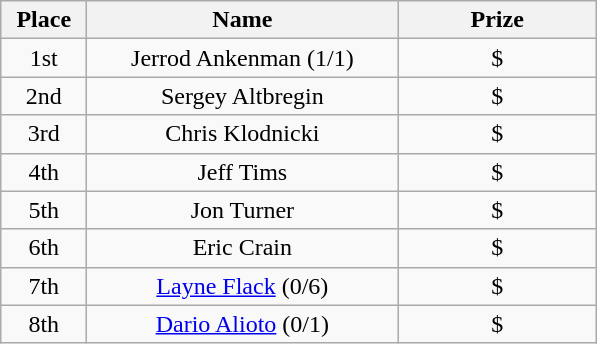<table class="wikitable">
<tr>
<th width="50">Place</th>
<th width="200">Name</th>
<th width="125">Prize</th>
</tr>
<tr>
<td align = "center">1st</td>
<td align = "center">Jerrod Ankenman (1/1)</td>
<td align = "center">$</td>
</tr>
<tr>
<td align = "center">2nd</td>
<td align = "center">Sergey Altbregin</td>
<td align = "center">$</td>
</tr>
<tr>
<td align = "center">3rd</td>
<td align = "center">Chris Klodnicki</td>
<td align = "center">$</td>
</tr>
<tr>
<td align = "center">4th</td>
<td align = "center">Jeff Tims</td>
<td align = "center">$</td>
</tr>
<tr>
<td align = "center">5th</td>
<td align = "center">Jon Turner</td>
<td align = "center">$</td>
</tr>
<tr>
<td align = "center">6th</td>
<td align = "center">Eric Crain</td>
<td align = "center">$</td>
</tr>
<tr>
<td align = "center">7th</td>
<td align = "center"><a href='#'>Layne Flack</a> (0/6)</td>
<td align = "center">$</td>
</tr>
<tr>
<td align = "center">8th</td>
<td align = "center"><a href='#'>Dario Alioto</a> (0/1)</td>
<td align = "center">$</td>
</tr>
</table>
